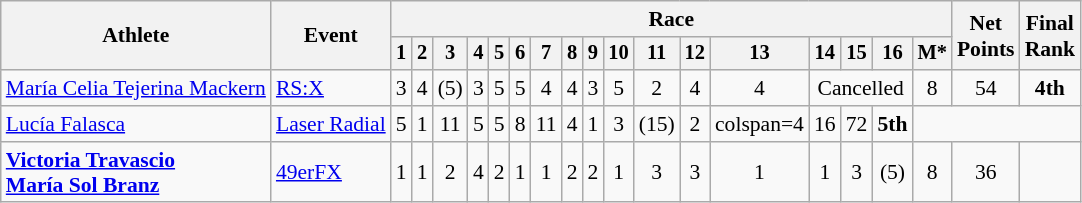<table class="wikitable" style="font-size:90%">
<tr>
<th rowspan=2>Athlete</th>
<th rowspan=2>Event</th>
<th colspan=17>Race</th>
<th rowspan=2>Net<br>Points</th>
<th rowspan=2>Final<br>Rank</th>
</tr>
<tr style="font-size:95%">
<th>1</th>
<th>2</th>
<th>3</th>
<th>4</th>
<th>5</th>
<th>6</th>
<th>7</th>
<th>8</th>
<th>9</th>
<th>10</th>
<th>11</th>
<th>12</th>
<th>13</th>
<th>14</th>
<th>15</th>
<th>16</th>
<th>M*</th>
</tr>
<tr align=center>
<td align=left><a href='#'>María Celia Tejerina Mackern</a></td>
<td align=left><a href='#'>RS:X</a></td>
<td>3</td>
<td>4</td>
<td>(5)</td>
<td>3</td>
<td>5</td>
<td>5</td>
<td>4</td>
<td>4</td>
<td>3</td>
<td>5</td>
<td>2</td>
<td>4</td>
<td>4</td>
<td colspan=3>Cancelled</td>
<td>8</td>
<td>54</td>
<td><strong>4th</strong></td>
</tr>
<tr align=center>
<td align=left><a href='#'>Lucía Falasca</a></td>
<td align=left><a href='#'>Laser Radial</a></td>
<td>5</td>
<td>1</td>
<td>11</td>
<td>5</td>
<td>5</td>
<td>8</td>
<td>11</td>
<td>4</td>
<td>1</td>
<td>3</td>
<td>(15)</td>
<td>2</td>
<td>colspan=4 </td>
<td>16</td>
<td>72</td>
<td><strong>5th</strong></td>
</tr>
<tr align=center>
<td align=left><strong><a href='#'>Victoria Travascio</a></strong><br><strong><a href='#'>María Sol Branz</a></strong></td>
<td align=left><a href='#'>49erFX</a></td>
<td>1</td>
<td>1</td>
<td>2</td>
<td>4</td>
<td>2</td>
<td>1</td>
<td>1</td>
<td>2</td>
<td>2</td>
<td>1</td>
<td>3</td>
<td>3</td>
<td>1</td>
<td>1</td>
<td>3</td>
<td>(5)</td>
<td>8</td>
<td>36</td>
<td></td>
</tr>
</table>
